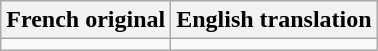<table class="wikitable">
<tr>
<th>French original</th>
<th>English translation</th>
</tr>
<tr style="vertical-align:top; white-space:nowrap;">
<td></td>
<td></td>
</tr>
</table>
